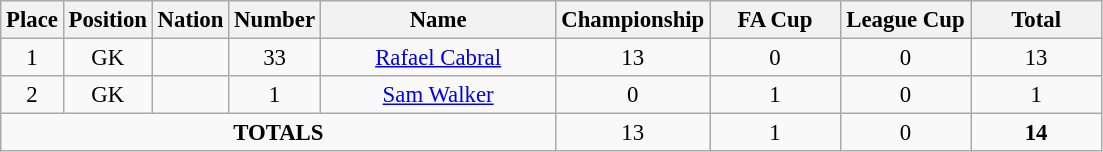<table class="wikitable" style="font-size: 95%; text-align: center">
<tr>
<th width=20>Place</th>
<th width=20>Position</th>
<th width=20>Nation</th>
<th width=20>Number</th>
<th width=150>Name</th>
<th width=80>Championship</th>
<th width=80>FA Cup</th>
<th width=80>League Cup</th>
<th width=80><strong>Total</strong></th>
</tr>
<tr>
<td>1</td>
<td>GK</td>
<td></td>
<td>33</td>
<td><a href='#'>Rafael Cabral</a></td>
<td>13</td>
<td>0</td>
<td>0</td>
<td>13</td>
</tr>
<tr>
<td>2</td>
<td>GK</td>
<td></td>
<td>1</td>
<td><a href='#'>Sam Walker</a></td>
<td>0</td>
<td>1</td>
<td>0</td>
<td>1</td>
</tr>
<tr>
<td colspan="5"><strong>TOTALS</strong></td>
<td>13</td>
<td>1</td>
<td>0</td>
<td><strong>14</strong></td>
</tr>
</table>
